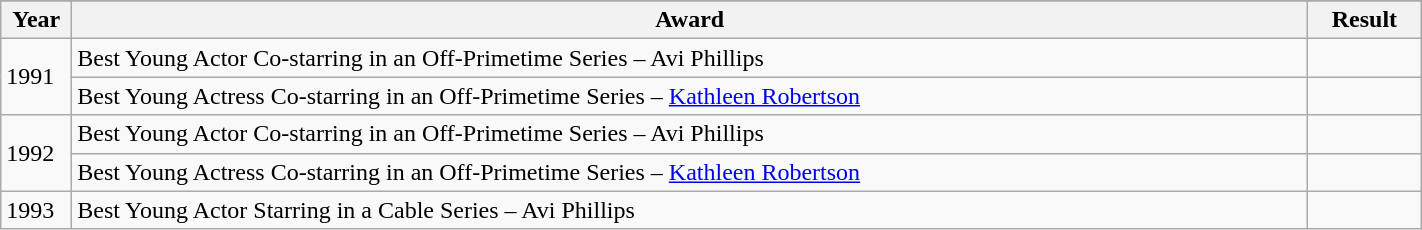<table class="wikitable" style="border:1; width:75%;">
<tr>
</tr>
<tr>
<th scope="col" style="width:5%">Year</th>
<th scope="col">Award</th>
<th scope="col" style="width:8%">Result</th>
</tr>
<tr>
<td rowspan=2>1991</td>
<td>Best Young Actor Co-starring in an Off-Primetime Series – Avi Phillips</td>
<td></td>
</tr>
<tr>
<td>Best Young Actress Co-starring in an Off-Primetime Series – <a href='#'>Kathleen Robertson</a></td>
<td></td>
</tr>
<tr>
<td rowspan=2>1992</td>
<td>Best Young Actor Co-starring in an Off-Primetime Series – Avi Phillips</td>
<td></td>
</tr>
<tr>
<td>Best Young Actress Co-starring in an Off-Primetime Series – <a href='#'>Kathleen Robertson</a></td>
<td></td>
</tr>
<tr>
<td>1993</td>
<td>Best Young Actor Starring in a Cable Series – Avi Phillips</td>
<td></td>
</tr>
</table>
